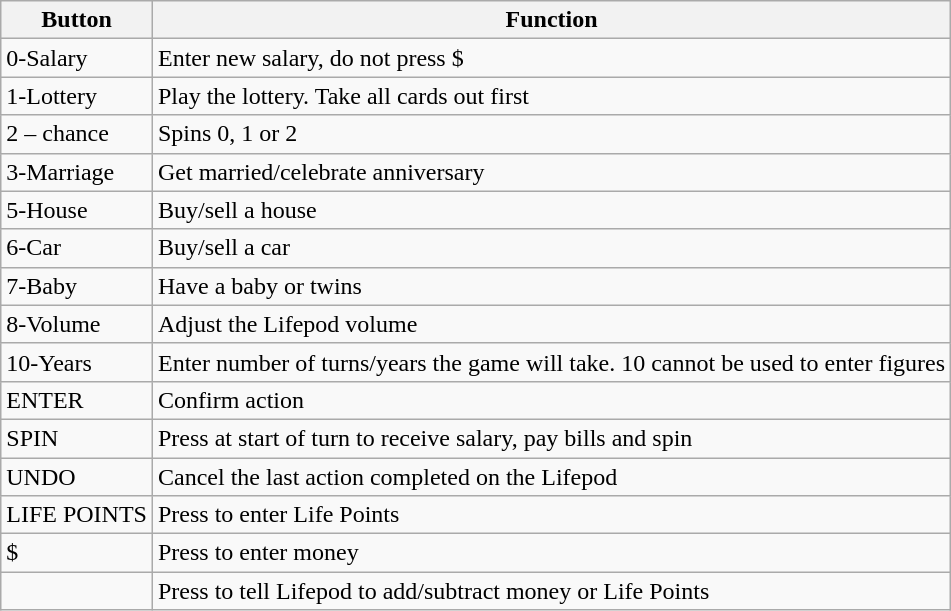<table class="wikitable">
<tr>
<th>Button</th>
<th>Function</th>
</tr>
<tr>
<td>0-Salary</td>
<td>Enter new salary, do not press $</td>
</tr>
<tr>
<td>1-Lottery</td>
<td>Play the lottery. Take all cards out first</td>
</tr>
<tr>
<td>2 – chance</td>
<td>Spins 0, 1 or 2</td>
</tr>
<tr>
<td>3-Marriage</td>
<td>Get married/celebrate anniversary</td>
</tr>
<tr>
<td>5-House</td>
<td>Buy/sell a house</td>
</tr>
<tr>
<td>6-Car</td>
<td>Buy/sell a car</td>
</tr>
<tr>
<td>7-Baby</td>
<td>Have a baby or twins</td>
</tr>
<tr>
<td>8-Volume</td>
<td>Adjust the Lifepod volume</td>
</tr>
<tr>
<td>10-Years</td>
<td>Enter number of turns/years the game will take. 10 cannot be used to enter figures</td>
</tr>
<tr>
<td>ENTER</td>
<td>Confirm action</td>
</tr>
<tr>
<td>SPIN</td>
<td>Press at start of turn to receive salary, pay bills and spin</td>
</tr>
<tr>
<td>UNDO</td>
<td>Cancel the last action completed on the Lifepod</td>
</tr>
<tr>
<td>LIFE POINTS</td>
<td>Press to enter Life Points</td>
</tr>
<tr>
<td>$</td>
<td>Press to enter money</td>
</tr>
<tr>
<td></td>
<td>Press to tell Lifepod to add/subtract money or Life Points</td>
</tr>
</table>
